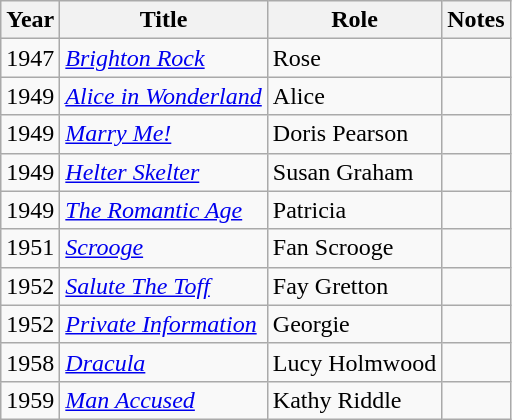<table class="wikitable">
<tr>
<th>Year</th>
<th>Title</th>
<th>Role</th>
<th>Notes</th>
</tr>
<tr>
<td>1947</td>
<td><em><a href='#'>Brighton Rock</a></em></td>
<td>Rose</td>
<td></td>
</tr>
<tr>
<td>1949</td>
<td><em><a href='#'>Alice in Wonderland</a></em></td>
<td>Alice</td>
<td></td>
</tr>
<tr>
<td>1949</td>
<td><em><a href='#'>Marry Me!</a></em></td>
<td>Doris Pearson</td>
<td></td>
</tr>
<tr>
<td>1949</td>
<td><em><a href='#'>Helter Skelter</a></em></td>
<td>Susan Graham</td>
<td></td>
</tr>
<tr>
<td>1949</td>
<td><em><a href='#'>The Romantic Age</a></em></td>
<td>Patricia</td>
<td></td>
</tr>
<tr>
<td>1951</td>
<td><em><a href='#'>Scrooge</a></em></td>
<td>Fan Scrooge</td>
<td></td>
</tr>
<tr>
<td>1952</td>
<td><em><a href='#'>Salute The Toff</a></em></td>
<td>Fay Gretton</td>
<td></td>
</tr>
<tr>
<td>1952</td>
<td><em><a href='#'>Private Information</a></em></td>
<td>Georgie</td>
<td></td>
</tr>
<tr>
<td>1958</td>
<td><em><a href='#'>Dracula</a></em></td>
<td>Lucy Holmwood</td>
<td></td>
</tr>
<tr>
<td>1959</td>
<td><em><a href='#'>Man Accused</a></em></td>
<td>Kathy Riddle</td>
<td></td>
</tr>
</table>
